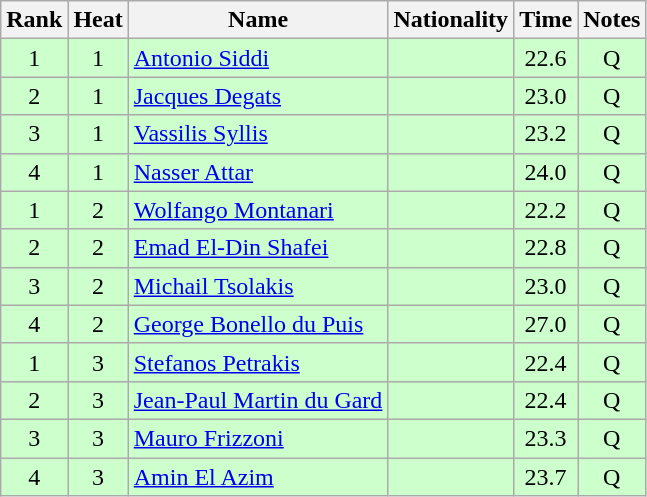<table class="wikitable sortable" style="text-align:center">
<tr>
<th>Rank</th>
<th>Heat</th>
<th>Name</th>
<th>Nationality</th>
<th>Time</th>
<th>Notes</th>
</tr>
<tr bgcolor=ccffcc>
<td>1</td>
<td>1</td>
<td align=left><a href='#'>Antonio Siddi</a></td>
<td align=left></td>
<td>22.6</td>
<td>Q</td>
</tr>
<tr bgcolor=ccffcc>
<td>2</td>
<td>1</td>
<td align=left><a href='#'>Jacques Degats</a></td>
<td align=left></td>
<td>23.0</td>
<td>Q</td>
</tr>
<tr bgcolor=ccffcc>
<td>3</td>
<td>1</td>
<td align=left><a href='#'>Vassilis Syllis</a></td>
<td align=left></td>
<td>23.2</td>
<td>Q</td>
</tr>
<tr bgcolor=ccffcc>
<td>4</td>
<td>1</td>
<td align=left><a href='#'>Nasser Attar</a></td>
<td align=left></td>
<td>24.0</td>
<td>Q</td>
</tr>
<tr bgcolor=ccffcc>
<td>1</td>
<td>2</td>
<td align=left><a href='#'>Wolfango Montanari</a></td>
<td align=left></td>
<td>22.2</td>
<td>Q</td>
</tr>
<tr bgcolor=ccffcc>
<td>2</td>
<td>2</td>
<td align=left><a href='#'>Emad El-Din Shafei</a></td>
<td align=left></td>
<td>22.8</td>
<td>Q</td>
</tr>
<tr bgcolor=ccffcc>
<td>3</td>
<td>2</td>
<td align=left><a href='#'>Michail Tsolakis</a></td>
<td align=left></td>
<td>23.0</td>
<td>Q</td>
</tr>
<tr bgcolor=ccffcc>
<td>4</td>
<td>2</td>
<td align=left><a href='#'>George Bonello du Puis</a></td>
<td align=left></td>
<td>27.0</td>
<td>Q</td>
</tr>
<tr bgcolor=ccffcc>
<td>1</td>
<td>3</td>
<td align=left><a href='#'>Stefanos Petrakis</a></td>
<td align=left></td>
<td>22.4</td>
<td>Q</td>
</tr>
<tr bgcolor=ccffcc>
<td>2</td>
<td>3</td>
<td align=left><a href='#'>Jean-Paul Martin du Gard</a></td>
<td align=left></td>
<td>22.4</td>
<td>Q</td>
</tr>
<tr bgcolor=ccffcc>
<td>3</td>
<td>3</td>
<td align=left><a href='#'>Mauro Frizzoni</a></td>
<td align=left></td>
<td>23.3</td>
<td>Q</td>
</tr>
<tr bgcolor=ccffcc>
<td>4</td>
<td>3</td>
<td align=left><a href='#'>Amin El Azim</a></td>
<td align=left></td>
<td>23.7</td>
<td>Q</td>
</tr>
</table>
